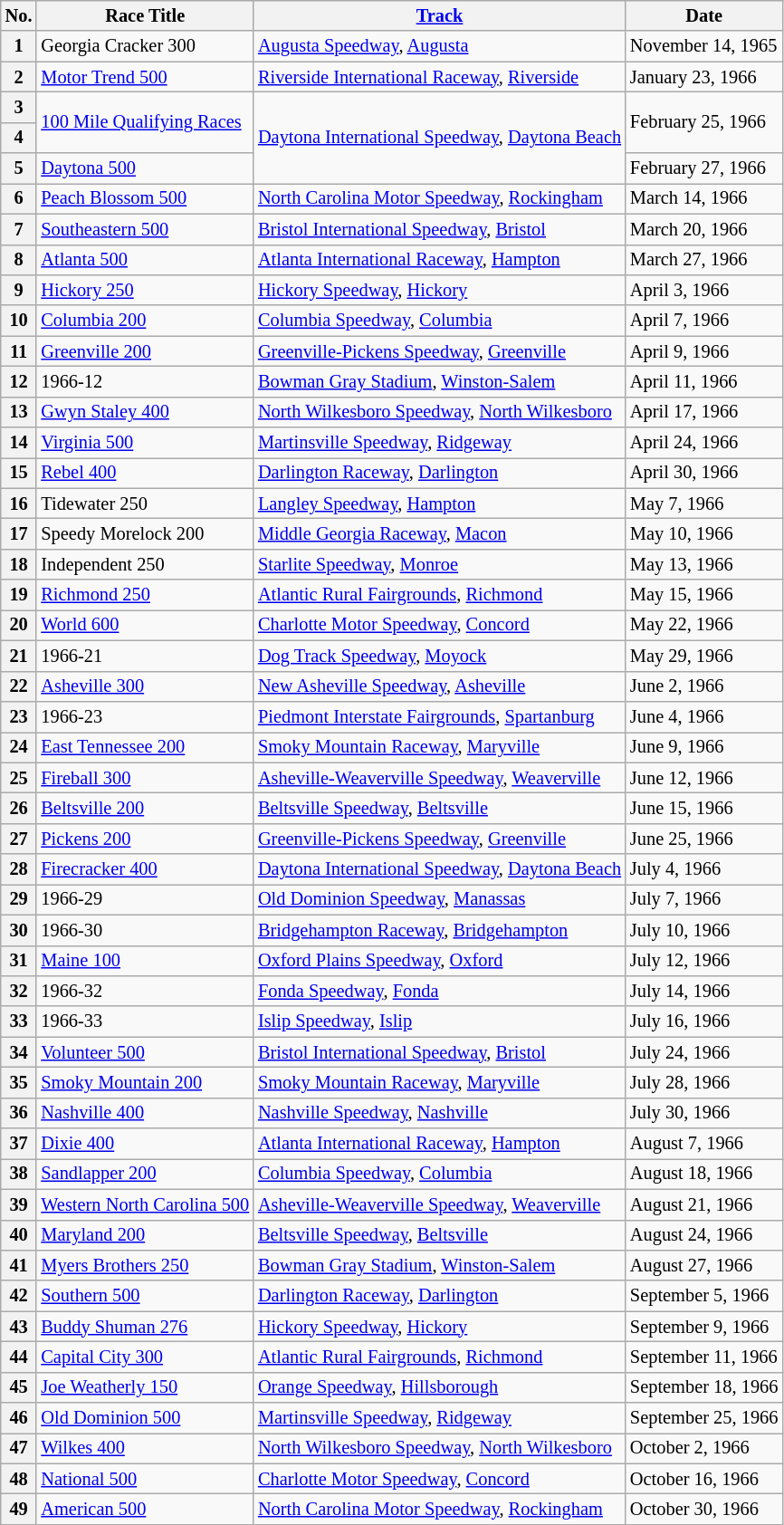<table class="wikitable" style="font-size:85%;">
<tr>
<th>No.</th>
<th>Race Title</th>
<th><a href='#'>Track</a></th>
<th>Date</th>
</tr>
<tr>
<th>1</th>
<td>Georgia Cracker 300</td>
<td><a href='#'>Augusta Speedway</a>, <a href='#'>Augusta</a></td>
<td>November 14, 1965</td>
</tr>
<tr>
<th>2</th>
<td><a href='#'>Motor Trend 500</a></td>
<td><a href='#'>Riverside International Raceway</a>, <a href='#'>Riverside</a></td>
<td>January 23, 1966</td>
</tr>
<tr>
<th>3</th>
<td rowspan=2><a href='#'>100 Mile Qualifying Races</a></td>
<td rowspan=3><a href='#'>Daytona International Speedway</a>, <a href='#'>Daytona Beach</a></td>
<td rowspan=2>February 25, 1966</td>
</tr>
<tr>
<th>4</th>
</tr>
<tr>
<th>5</th>
<td><a href='#'>Daytona 500</a></td>
<td>February 27, 1966</td>
</tr>
<tr>
<th>6</th>
<td><a href='#'>Peach Blossom 500</a></td>
<td><a href='#'>North Carolina Motor Speedway</a>, <a href='#'>Rockingham</a></td>
<td>March 14, 1966</td>
</tr>
<tr>
<th>7</th>
<td><a href='#'>Southeastern 500</a></td>
<td><a href='#'>Bristol International Speedway</a>, <a href='#'>Bristol</a></td>
<td>March 20, 1966</td>
</tr>
<tr>
<th>8</th>
<td><a href='#'>Atlanta 500</a></td>
<td><a href='#'>Atlanta International Raceway</a>, <a href='#'>Hampton</a></td>
<td>March 27, 1966</td>
</tr>
<tr>
<th>9</th>
<td><a href='#'>Hickory 250</a></td>
<td><a href='#'>Hickory Speedway</a>, <a href='#'>Hickory</a></td>
<td>April 3, 1966</td>
</tr>
<tr>
<th>10</th>
<td><a href='#'>Columbia 200</a></td>
<td><a href='#'>Columbia Speedway</a>, <a href='#'>Columbia</a></td>
<td>April 7, 1966</td>
</tr>
<tr>
<th>11</th>
<td><a href='#'>Greenville 200</a></td>
<td><a href='#'>Greenville-Pickens Speedway</a>, <a href='#'>Greenville</a></td>
<td>April 9, 1966</td>
</tr>
<tr>
<th>12</th>
<td>1966-12</td>
<td><a href='#'>Bowman Gray Stadium</a>, <a href='#'>Winston-Salem</a></td>
<td>April 11, 1966</td>
</tr>
<tr>
<th>13</th>
<td><a href='#'>Gwyn Staley 400</a></td>
<td><a href='#'>North Wilkesboro Speedway</a>, <a href='#'>North Wilkesboro</a></td>
<td>April 17, 1966</td>
</tr>
<tr>
<th>14</th>
<td><a href='#'>Virginia 500</a></td>
<td><a href='#'>Martinsville Speedway</a>, <a href='#'>Ridgeway</a></td>
<td>April 24, 1966</td>
</tr>
<tr>
<th>15</th>
<td><a href='#'>Rebel 400</a></td>
<td><a href='#'>Darlington Raceway</a>, <a href='#'>Darlington</a></td>
<td>April 30, 1966</td>
</tr>
<tr>
<th>16</th>
<td>Tidewater 250</td>
<td><a href='#'>Langley Speedway</a>, <a href='#'>Hampton</a></td>
<td>May 7, 1966</td>
</tr>
<tr>
<th>17</th>
<td>Speedy Morelock 200</td>
<td><a href='#'>Middle Georgia Raceway</a>, <a href='#'>Macon</a></td>
<td>May 10, 1966</td>
</tr>
<tr>
<th>18</th>
<td>Independent 250</td>
<td><a href='#'>Starlite Speedway</a>, <a href='#'>Monroe</a></td>
<td>May 13, 1966</td>
</tr>
<tr>
<th>19</th>
<td><a href='#'>Richmond 250</a></td>
<td><a href='#'>Atlantic Rural Fairgrounds</a>, <a href='#'>Richmond</a></td>
<td>May 15, 1966</td>
</tr>
<tr>
<th>20</th>
<td><a href='#'>World 600</a></td>
<td><a href='#'>Charlotte Motor Speedway</a>, <a href='#'>Concord</a></td>
<td>May 22, 1966</td>
</tr>
<tr>
<th>21</th>
<td>1966-21</td>
<td><a href='#'>Dog Track Speedway</a>, <a href='#'>Moyock</a></td>
<td>May 29, 1966</td>
</tr>
<tr>
<th>22</th>
<td><a href='#'>Asheville 300</a></td>
<td><a href='#'>New Asheville Speedway</a>, <a href='#'>Asheville</a></td>
<td>June 2, 1966</td>
</tr>
<tr>
<th>23</th>
<td>1966-23</td>
<td><a href='#'>Piedmont Interstate Fairgrounds</a>, <a href='#'>Spartanburg</a></td>
<td>June 4, 1966</td>
</tr>
<tr>
<th>24</th>
<td><a href='#'>East Tennessee 200</a></td>
<td><a href='#'>Smoky Mountain Raceway</a>, <a href='#'>Maryville</a></td>
<td>June 9, 1966</td>
</tr>
<tr>
<th>25</th>
<td><a href='#'>Fireball 300</a></td>
<td><a href='#'>Asheville-Weaverville Speedway</a>, <a href='#'>Weaverville</a></td>
<td>June 12, 1966</td>
</tr>
<tr>
<th>26</th>
<td><a href='#'>Beltsville 200</a></td>
<td><a href='#'>Beltsville Speedway</a>, <a href='#'>Beltsville</a></td>
<td>June 15, 1966</td>
</tr>
<tr>
<th>27</th>
<td><a href='#'>Pickens 200</a></td>
<td><a href='#'>Greenville-Pickens Speedway</a>, <a href='#'>Greenville</a></td>
<td>June 25, 1966</td>
</tr>
<tr>
<th>28</th>
<td><a href='#'>Firecracker 400</a></td>
<td><a href='#'>Daytona International Speedway</a>, <a href='#'>Daytona Beach</a></td>
<td>July 4, 1966</td>
</tr>
<tr>
<th>29</th>
<td>1966-29</td>
<td><a href='#'>Old Dominion Speedway</a>, <a href='#'>Manassas</a></td>
<td>July 7, 1966</td>
</tr>
<tr>
<th>30</th>
<td>1966-30</td>
<td><a href='#'>Bridgehampton Raceway</a>, <a href='#'>Bridgehampton</a></td>
<td>July 10, 1966</td>
</tr>
<tr>
<th>31</th>
<td><a href='#'>Maine 100</a></td>
<td><a href='#'>Oxford Plains Speedway</a>, <a href='#'>Oxford</a></td>
<td>July 12, 1966</td>
</tr>
<tr>
<th>32</th>
<td>1966-32</td>
<td><a href='#'>Fonda Speedway</a>, <a href='#'>Fonda</a></td>
<td>July 14, 1966</td>
</tr>
<tr>
<th>33</th>
<td>1966-33</td>
<td><a href='#'>Islip Speedway</a>, <a href='#'>Islip</a></td>
<td>July 16, 1966</td>
</tr>
<tr>
<th>34</th>
<td><a href='#'>Volunteer 500</a></td>
<td><a href='#'>Bristol International Speedway</a>, <a href='#'>Bristol</a></td>
<td>July 24, 1966</td>
</tr>
<tr>
<th>35</th>
<td><a href='#'>Smoky Mountain 200</a></td>
<td><a href='#'>Smoky Mountain Raceway</a>, <a href='#'>Maryville</a></td>
<td>July 28, 1966</td>
</tr>
<tr>
<th>36</th>
<td><a href='#'>Nashville 400</a></td>
<td><a href='#'>Nashville Speedway</a>, <a href='#'>Nashville</a></td>
<td>July 30, 1966</td>
</tr>
<tr>
<th>37</th>
<td><a href='#'>Dixie 400</a></td>
<td><a href='#'>Atlanta International Raceway</a>, <a href='#'>Hampton</a></td>
<td>August 7, 1966</td>
</tr>
<tr>
<th>38</th>
<td><a href='#'>Sandlapper 200</a></td>
<td><a href='#'>Columbia Speedway</a>, <a href='#'>Columbia</a></td>
<td>August 18, 1966</td>
</tr>
<tr>
<th>39</th>
<td><a href='#'>Western North Carolina 500</a></td>
<td><a href='#'>Asheville-Weaverville Speedway</a>, <a href='#'>Weaverville</a></td>
<td>August 21, 1966</td>
</tr>
<tr>
<th>40</th>
<td><a href='#'>Maryland 200</a></td>
<td><a href='#'>Beltsville Speedway</a>, <a href='#'>Beltsville</a></td>
<td>August 24, 1966</td>
</tr>
<tr>
<th>41</th>
<td><a href='#'>Myers Brothers 250</a></td>
<td><a href='#'>Bowman Gray Stadium</a>, <a href='#'>Winston-Salem</a></td>
<td>August 27, 1966</td>
</tr>
<tr>
<th>42</th>
<td><a href='#'>Southern 500</a></td>
<td><a href='#'>Darlington Raceway</a>, <a href='#'>Darlington</a></td>
<td>September 5, 1966</td>
</tr>
<tr>
<th>43</th>
<td><a href='#'>Buddy Shuman 276</a></td>
<td><a href='#'>Hickory Speedway</a>, <a href='#'>Hickory</a></td>
<td>September 9, 1966</td>
</tr>
<tr>
<th>44</th>
<td><a href='#'>Capital City 300</a></td>
<td><a href='#'>Atlantic Rural Fairgrounds</a>, <a href='#'>Richmond</a></td>
<td>September 11, 1966</td>
</tr>
<tr>
<th>45</th>
<td><a href='#'>Joe Weatherly 150</a></td>
<td><a href='#'>Orange Speedway</a>, <a href='#'>Hillsborough</a></td>
<td>September 18, 1966</td>
</tr>
<tr>
<th>46</th>
<td><a href='#'>Old Dominion 500</a></td>
<td><a href='#'>Martinsville Speedway</a>, <a href='#'>Ridgeway</a></td>
<td>September 25, 1966</td>
</tr>
<tr>
<th>47</th>
<td><a href='#'>Wilkes 400</a></td>
<td><a href='#'>North Wilkesboro Speedway</a>, <a href='#'>North Wilkesboro</a></td>
<td>October 2, 1966</td>
</tr>
<tr>
<th>48</th>
<td><a href='#'>National 500</a></td>
<td><a href='#'>Charlotte Motor Speedway</a>, <a href='#'>Concord</a></td>
<td>October 16, 1966</td>
</tr>
<tr>
<th>49</th>
<td><a href='#'>American 500</a></td>
<td><a href='#'>North Carolina Motor Speedway</a>, <a href='#'>Rockingham</a></td>
<td>October 30, 1966</td>
</tr>
</table>
